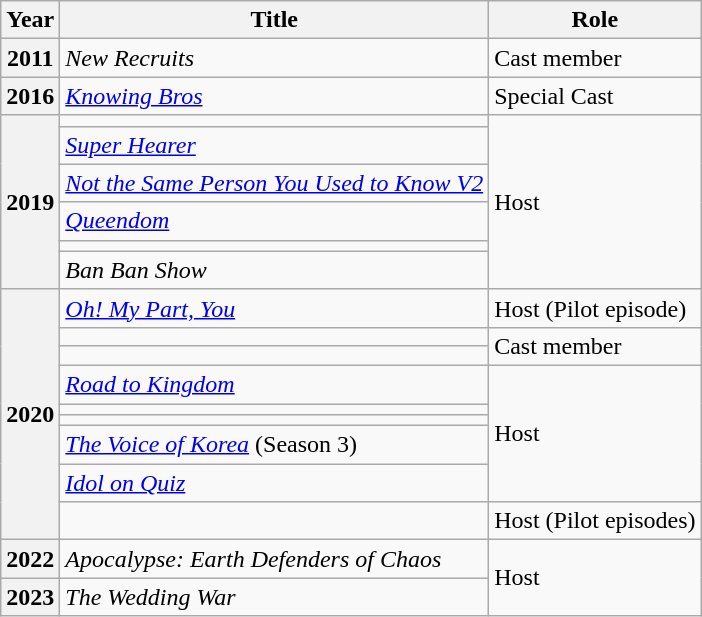<table class="wikitable plainrowheaders">
<tr>
<th scope="col">Year</th>
<th scope="col">Title</th>
<th scope="col">Role</th>
</tr>
<tr>
<th scope="row">2011</th>
<td><em>New Recruits</em></td>
<td>Cast member</td>
</tr>
<tr>
<th scope="row">2016</th>
<td><em><a href='#'>Knowing Bros</a></em></td>
<td>Special Cast</td>
</tr>
<tr>
<th scope="row" rowspan="6">2019</th>
<td><em></em></td>
<td rowspan="6">Host</td>
</tr>
<tr>
<td><em><a href='#'>Super Hearer</a></em></td>
</tr>
<tr>
<td><em><a href='#'>Not the Same Person You Used to Know V2</a></em></td>
</tr>
<tr>
<td><em><a href='#'>Queendom</a></em></td>
</tr>
<tr>
<td><em></em></td>
</tr>
<tr>
<td><em>Ban Ban Show</em></td>
</tr>
<tr>
<th scope="row" rowspan="9">2020</th>
<td><em><a href='#'>Oh! My Part, You</a></em></td>
<td>Host (Pilot episode)</td>
</tr>
<tr>
<td><em></em></td>
<td rowspan="2">Cast member</td>
</tr>
<tr>
<td><em></em></td>
</tr>
<tr>
<td><em><a href='#'>Road to Kingdom</a></em></td>
<td rowspan="5">Host</td>
</tr>
<tr>
<td><em></em></td>
</tr>
<tr>
<td><em></em></td>
</tr>
<tr>
<td><em><a href='#'>The Voice of Korea</a></em> (Season 3)</td>
</tr>
<tr>
<td><em><a href='#'>Idol on Quiz</a></em></td>
</tr>
<tr>
<td><em></em></td>
<td>Host (Pilot episodes)</td>
</tr>
<tr>
<th scope="row">2022</th>
<td><em>Apocalypse: Earth Defenders of Chaos</em></td>
<td rowspan="2">Host</td>
</tr>
<tr>
<th scope="row">2023</th>
<td><em>The Wedding War</em></td>
</tr>
</table>
